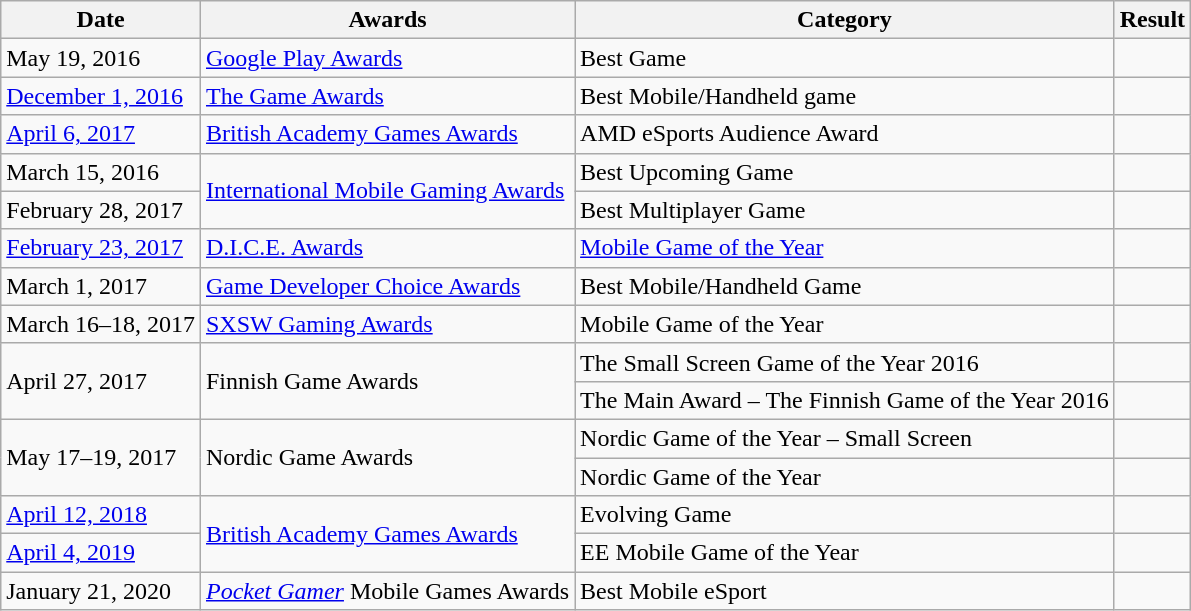<table class="wikitable">
<tr>
<th>Date</th>
<th>Awards</th>
<th>Category</th>
<th>Result</th>
</tr>
<tr>
<td>May 19, 2016</td>
<td><a href='#'>Google Play Awards</a></td>
<td>Best Game</td>
<td></td>
</tr>
<tr>
<td><a href='#'>December 1, 2016</a></td>
<td><a href='#'>The Game Awards</a></td>
<td>Best Mobile/Handheld game</td>
<td></td>
</tr>
<tr>
<td><a href='#'>April 6, 2017</a></td>
<td><a href='#'>British Academy Games Awards</a></td>
<td>AMD eSports Audience Award</td>
<td></td>
</tr>
<tr>
<td>March 15, 2016</td>
<td rowspan="2"><a href='#'>International Mobile Gaming Awards</a></td>
<td>Best Upcoming Game</td>
<td></td>
</tr>
<tr>
<td>February 28, 2017</td>
<td>Best Multiplayer Game</td>
<td></td>
</tr>
<tr>
<td><a href='#'>February 23, 2017</a></td>
<td><a href='#'>D.I.C.E. Awards</a></td>
<td><a href='#'>Mobile Game of the Year</a></td>
<td></td>
</tr>
<tr>
<td>March 1, 2017</td>
<td><a href='#'>Game Developer Choice Awards</a></td>
<td>Best Mobile/Handheld Game</td>
<td></td>
</tr>
<tr>
<td>March 16–18, 2017</td>
<td><a href='#'>SXSW Gaming Awards</a></td>
<td>Mobile Game of the Year</td>
<td></td>
</tr>
<tr>
<td rowspan="2">April 27, 2017</td>
<td rowspan="2">Finnish Game Awards</td>
<td>The Small Screen Game of the Year 2016</td>
<td></td>
</tr>
<tr>
<td>The Main Award – The Finnish Game of the Year 2016</td>
<td></td>
</tr>
<tr>
<td rowspan="2">May 17–19, 2017</td>
<td rowspan="2">Nordic Game Awards</td>
<td>Nordic Game of the Year – Small Screen</td>
<td></td>
</tr>
<tr>
<td>Nordic Game of the Year</td>
<td></td>
</tr>
<tr>
<td><a href='#'>April 12, 2018</a></td>
<td rowspan="2"><a href='#'>British Academy Games Awards</a></td>
<td>Evolving Game</td>
<td></td>
</tr>
<tr>
<td><a href='#'>April 4, 2019</a></td>
<td>EE Mobile Game of the Year</td>
<td></td>
</tr>
<tr>
<td>January 21, 2020</td>
<td><em><a href='#'>Pocket Gamer</a></em> Mobile Games Awards</td>
<td>Best Mobile eSport</td>
<td></td>
</tr>
</table>
